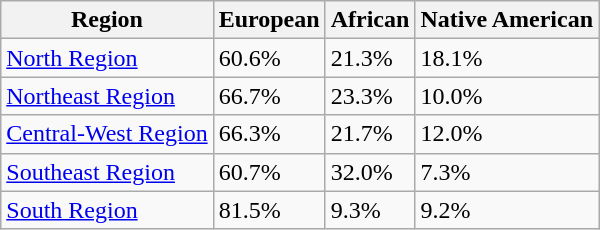<table class="wikitable">
<tr>
<th>Region</th>
<th>European</th>
<th>African</th>
<th>Native American</th>
</tr>
<tr>
<td><a href='#'>North Region</a></td>
<td>60.6%</td>
<td>21.3%</td>
<td>18.1%</td>
</tr>
<tr>
<td><a href='#'>Northeast Region</a></td>
<td>66.7%</td>
<td>23.3%</td>
<td>10.0%</td>
</tr>
<tr>
<td><a href='#'>Central-West Region</a></td>
<td>66.3%</td>
<td>21.7%</td>
<td>12.0%</td>
</tr>
<tr>
<td><a href='#'>Southeast Region</a></td>
<td>60.7%</td>
<td>32.0%</td>
<td>7.3%</td>
</tr>
<tr>
<td><a href='#'>South Region</a></td>
<td>81.5%</td>
<td>9.3%</td>
<td>9.2%</td>
</tr>
</table>
